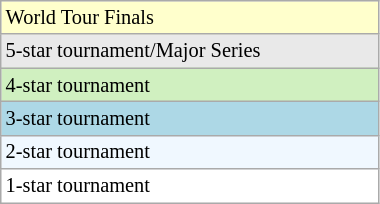<table class=wikitable style=font-size:85%;width:20%>
<tr bgcolor=#ffffcc>
<td>World Tour Finals</td>
</tr>
<tr bgcolor=#E9E9E9>
<td>5-star tournament/Major Series</td>
</tr>
<tr bgcolor=#d0f0c0>
<td>4-star tournament</td>
</tr>
<tr bgcolor=lightblue>
<td>3-star tournament</td>
</tr>
<tr bgcolor=#f0f8ff>
<td>2-star tournament</td>
</tr>
<tr bgcolor=#ffffff>
<td>1-star tournament</td>
</tr>
</table>
